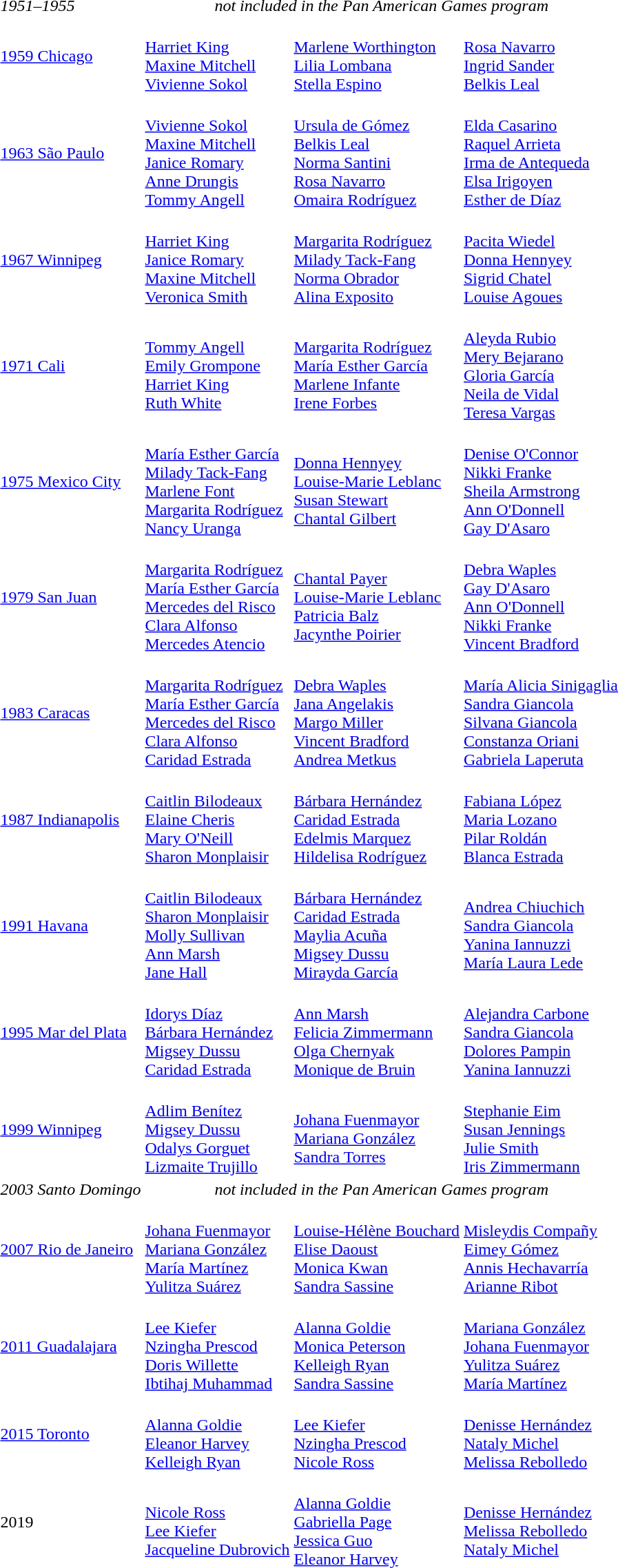<table>
<tr>
<td><em>1951–1955</em></td>
<td colspan="3" style="text-align:center;"><em>not included in the Pan American Games program</em></td>
</tr>
<tr>
<td><a href='#'>1959 Chicago</a></td>
<td><br><a href='#'>Harriet King</a><br><a href='#'>Maxine Mitchell</a><br><a href='#'>Vivienne Sokol</a></td>
<td><br><a href='#'>Marlene Worthington</a><br><a href='#'>Lilia Lombana</a><br><a href='#'>Stella Espino</a></td>
<td><br><a href='#'>Rosa Navarro</a><br><a href='#'>Ingrid Sander</a><br><a href='#'>Belkis Leal</a></td>
</tr>
<tr>
<td><a href='#'>1963 São Paulo</a></td>
<td><br><a href='#'>Vivienne Sokol</a><br><a href='#'>Maxine Mitchell</a><br><a href='#'>Janice Romary</a><br><a href='#'>Anne Drungis</a><br><a href='#'>Tommy Angell</a></td>
<td><br><a href='#'>Ursula de Gómez</a><br><a href='#'>Belkis Leal</a><br><a href='#'>Norma Santini</a><br><a href='#'>Rosa Navarro</a><br><a href='#'>Omaira Rodríguez</a></td>
<td><br><a href='#'>Elda Casarino</a><br><a href='#'>Raquel Arrieta</a><br><a href='#'>Irma de Antequeda</a><br><a href='#'>Elsa Irigoyen</a><br><a href='#'>Esther de Díaz</a></td>
</tr>
<tr>
<td><a href='#'>1967 Winnipeg</a></td>
<td><br><a href='#'>Harriet King</a><br><a href='#'>Janice Romary</a><br><a href='#'>Maxine Mitchell</a><br><a href='#'>Veronica Smith</a></td>
<td><br><a href='#'>Margarita Rodríguez</a><br><a href='#'>Milady Tack-Fang</a><br><a href='#'>Norma Obrador</a><br><a href='#'>Alina Exposito</a></td>
<td><br><a href='#'>Pacita Wiedel</a><br><a href='#'>Donna Hennyey</a><br><a href='#'>Sigrid Chatel</a><br><a href='#'>Louise Agoues</a></td>
</tr>
<tr>
<td><a href='#'>1971 Cali</a></td>
<td><br><a href='#'>Tommy Angell</a><br><a href='#'>Emily Grompone</a><br><a href='#'>Harriet King</a><br><a href='#'>Ruth White</a></td>
<td><br><a href='#'>Margarita Rodríguez</a><br><a href='#'>María Esther García</a><br><a href='#'>Marlene Infante</a><br><a href='#'>Irene Forbes</a></td>
<td><br><a href='#'>Aleyda Rubio</a><br><a href='#'>Mery Bejarano</a><br><a href='#'>Gloria García</a><br><a href='#'>Neila de Vidal</a><br><a href='#'>Teresa Vargas</a></td>
</tr>
<tr>
<td><a href='#'>1975 Mexico City</a></td>
<td><br><a href='#'>María Esther García</a><br><a href='#'>Milady Tack-Fang</a><br><a href='#'>Marlene Font</a><br><a href='#'>Margarita Rodríguez</a><br><a href='#'>Nancy Uranga</a></td>
<td><br><a href='#'>Donna Hennyey</a><br><a href='#'>Louise-Marie Leblanc</a><br><a href='#'>Susan Stewart</a><br><a href='#'>Chantal Gilbert</a></td>
<td><br><a href='#'>Denise O'Connor</a><br><a href='#'>Nikki Franke</a><br><a href='#'>Sheila Armstrong</a><br><a href='#'>Ann O'Donnell</a><br><a href='#'>Gay D'Asaro</a></td>
</tr>
<tr>
<td><a href='#'>1979 San Juan</a></td>
<td><br><a href='#'>Margarita Rodríguez</a><br><a href='#'>María Esther García</a><br><a href='#'>Mercedes del Risco</a><br><a href='#'>Clara Alfonso</a><br><a href='#'>Mercedes Atencio</a></td>
<td><br><a href='#'>Chantal Payer</a><br><a href='#'>Louise-Marie Leblanc</a><br><a href='#'>Patricia Balz</a><br><a href='#'>Jacynthe Poirier</a></td>
<td><br><a href='#'>Debra Waples</a><br><a href='#'>Gay D'Asaro</a><br><a href='#'>Ann O'Donnell</a><br><a href='#'>Nikki Franke</a><br><a href='#'>Vincent Bradford</a></td>
</tr>
<tr>
<td><a href='#'>1983 Caracas</a></td>
<td><br><a href='#'>Margarita Rodríguez</a><br><a href='#'>María Esther García</a><br><a href='#'>Mercedes del Risco</a><br><a href='#'>Clara Alfonso</a><br><a href='#'>Caridad Estrada</a></td>
<td><br><a href='#'>Debra Waples</a><br><a href='#'>Jana Angelakis</a><br><a href='#'>Margo Miller</a><br><a href='#'>Vincent Bradford</a><br><a href='#'>Andrea Metkus</a></td>
<td><br><a href='#'>María Alicia Sinigaglia</a><br><a href='#'>Sandra Giancola</a><br><a href='#'>Silvana Giancola</a><br><a href='#'>Constanza Oriani</a><br><a href='#'>Gabriela Laperuta</a></td>
</tr>
<tr>
<td><a href='#'>1987 Indianapolis</a></td>
<td><br><a href='#'>Caitlin Bilodeaux</a><br><a href='#'>Elaine Cheris</a><br><a href='#'>Mary O'Neill</a><br><a href='#'>Sharon Monplaisir</a></td>
<td><br><a href='#'>Bárbara Hernández</a><br><a href='#'>Caridad Estrada</a><br><a href='#'>Edelmis Marquez</a><br><a href='#'>Hildelisa Rodríguez</a></td>
<td><br><a href='#'>Fabiana López</a><br><a href='#'>Maria Lozano</a><br><a href='#'>Pilar Roldán</a><br><a href='#'>Blanca Estrada</a></td>
</tr>
<tr>
<td><a href='#'>1991 Havana</a></td>
<td><br><a href='#'>Caitlin Bilodeaux</a><br><a href='#'>Sharon Monplaisir</a><br><a href='#'>Molly Sullivan</a><br><a href='#'>Ann Marsh</a><br><a href='#'>Jane Hall</a></td>
<td><br><a href='#'>Bárbara Hernández</a><br><a href='#'>Caridad Estrada</a><br><a href='#'>Maylia Acuña</a><br><a href='#'>Migsey Dussu</a><br><a href='#'>Mirayda García</a></td>
<td><br><a href='#'>Andrea Chiuchich</a><br><a href='#'>Sandra Giancola</a><br><a href='#'>Yanina Iannuzzi</a><br><a href='#'>María Laura Lede</a></td>
</tr>
<tr>
<td><a href='#'>1995 Mar del Plata</a></td>
<td><br><a href='#'>Idorys Díaz</a><br><a href='#'>Bárbara Hernández</a><br><a href='#'>Migsey Dussu</a><br><a href='#'>Caridad Estrada</a></td>
<td><br><a href='#'>Ann Marsh</a><br><a href='#'>Felicia Zimmermann</a><br><a href='#'>Olga Chernyak</a><br><a href='#'>Monique de Bruin</a></td>
<td><br><a href='#'>Alejandra Carbone</a><br><a href='#'>Sandra Giancola</a><br><a href='#'>Dolores Pampin</a><br><a href='#'>Yanina Iannuzzi</a></td>
</tr>
<tr>
<td><a href='#'>1999 Winnipeg</a></td>
<td><br><a href='#'>Adlim Benítez</a><br><a href='#'>Migsey Dussu</a><br><a href='#'>Odalys Gorguet</a><br><a href='#'>Lizmaite Trujillo</a></td>
<td><br><a href='#'>Johana Fuenmayor</a><br><a href='#'>Mariana González</a><br><a href='#'>Sandra Torres</a></td>
<td><br><a href='#'>Stephanie Eim</a><br><a href='#'>Susan Jennings</a><br><a href='#'>Julie Smith</a><br><a href='#'>Iris Zimmermann</a></td>
</tr>
<tr>
<td><em>2003 Santo Domingo</em></td>
<td colspan="3" style="text-align:center;"><em>not included in the Pan American Games program</em></td>
</tr>
<tr>
<td><a href='#'>2007 Rio de Janeiro</a></td>
<td><br><a href='#'>Johana Fuenmayor</a><br><a href='#'>Mariana González</a><br><a href='#'>María Martínez</a><br><a href='#'>Yulitza Suárez</a></td>
<td><br><a href='#'>Louise-Hélène Bouchard</a><br><a href='#'>Elise Daoust</a><br><a href='#'>Monica Kwan</a><br><a href='#'>Sandra Sassine</a></td>
<td><br><a href='#'>Misleydis Compañy</a><br><a href='#'>Eimey Gómez</a><br><a href='#'>Annis Hechavarría</a><br><a href='#'>Arianne Ribot</a></td>
</tr>
<tr>
<td><a href='#'>2011 Guadalajara</a><br></td>
<td><br><a href='#'>Lee Kiefer</a><br><a href='#'>Nzingha Prescod</a><br><a href='#'>Doris Willette</a><br><a href='#'>Ibtihaj Muhammad</a></td>
<td><br><a href='#'>Alanna Goldie</a><br><a href='#'>Monica Peterson</a><br><a href='#'>Kelleigh Ryan</a><br><a href='#'>Sandra Sassine</a></td>
<td><br><a href='#'>Mariana González</a><br><a href='#'>Johana Fuenmayor</a><br><a href='#'>Yulitza Suárez</a><br><a href='#'>María Martínez</a></td>
</tr>
<tr>
<td><a href='#'>2015 Toronto</a><br></td>
<td><br><a href='#'>Alanna Goldie</a><br><a href='#'>Eleanor Harvey</a><br><a href='#'>Kelleigh Ryan</a></td>
<td><br><a href='#'>Lee Kiefer</a><br><a href='#'>Nzingha Prescod</a><br><a href='#'>Nicole Ross</a></td>
<td><br><a href='#'>Denisse Hernández</a><br><a href='#'>Nataly Michel</a><br><a href='#'>Melissa Rebolledo</a></td>
</tr>
<tr>
<td>2019<br></td>
<td><br><a href='#'>Nicole Ross</a><br><a href='#'>Lee Kiefer</a><br><a href='#'>Jacqueline Dubrovich</a></td>
<td><br><a href='#'>Alanna Goldie</a><br><a href='#'>Gabriella Page</a><br><a href='#'>Jessica Guo</a><br><a href='#'>Eleanor Harvey</a></td>
<td><br><a href='#'>Denisse Hernández</a><br><a href='#'>Melissa Rebolledo</a><br><a href='#'>Nataly Michel</a></td>
</tr>
<tr>
</tr>
</table>
